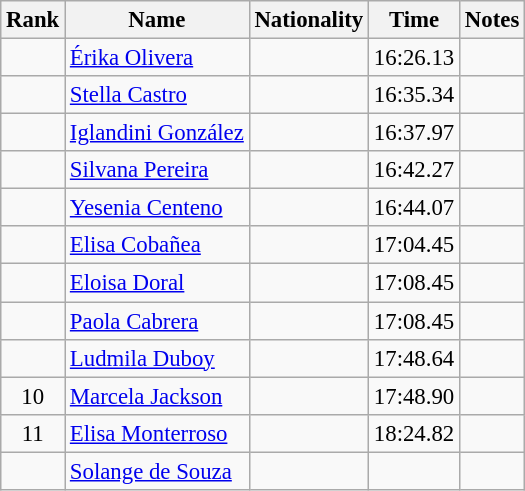<table class="wikitable sortable" style="text-align:center;font-size:95%">
<tr>
<th>Rank</th>
<th>Name</th>
<th>Nationality</th>
<th>Time</th>
<th>Notes</th>
</tr>
<tr>
<td></td>
<td align=left><a href='#'>Érika Olivera</a></td>
<td align=left></td>
<td>16:26.13</td>
<td></td>
</tr>
<tr>
<td></td>
<td align=left><a href='#'>Stella Castro</a></td>
<td align=left></td>
<td>16:35.34</td>
<td></td>
</tr>
<tr>
<td></td>
<td align=left><a href='#'>Iglandini González</a></td>
<td align=left></td>
<td>16:37.97</td>
<td></td>
</tr>
<tr>
<td></td>
<td align=left><a href='#'>Silvana Pereira</a></td>
<td align=left></td>
<td>16:42.27</td>
<td></td>
</tr>
<tr>
<td></td>
<td align=left><a href='#'>Yesenia Centeno</a></td>
<td align=left></td>
<td>16:44.07</td>
<td></td>
</tr>
<tr>
<td></td>
<td align=left><a href='#'>Elisa Cobañea</a></td>
<td align=left></td>
<td>17:04.45</td>
<td></td>
</tr>
<tr>
<td></td>
<td align=left><a href='#'>Eloisa Doral</a></td>
<td align=left></td>
<td>17:08.45</td>
<td></td>
</tr>
<tr>
<td></td>
<td align=left><a href='#'>Paola Cabrera</a></td>
<td align=left></td>
<td>17:08.45</td>
<td></td>
</tr>
<tr>
<td></td>
<td align=left><a href='#'>Ludmila Duboy</a></td>
<td align=left></td>
<td>17:48.64</td>
<td></td>
</tr>
<tr>
<td>10</td>
<td align=left><a href='#'>Marcela Jackson</a></td>
<td align=left></td>
<td>17:48.90</td>
<td></td>
</tr>
<tr>
<td>11</td>
<td align=left><a href='#'>Elisa Monterroso</a></td>
<td align=left></td>
<td>18:24.82</td>
<td></td>
</tr>
<tr>
<td></td>
<td align=left><a href='#'>Solange de Souza</a></td>
<td align=left></td>
<td></td>
<td></td>
</tr>
</table>
